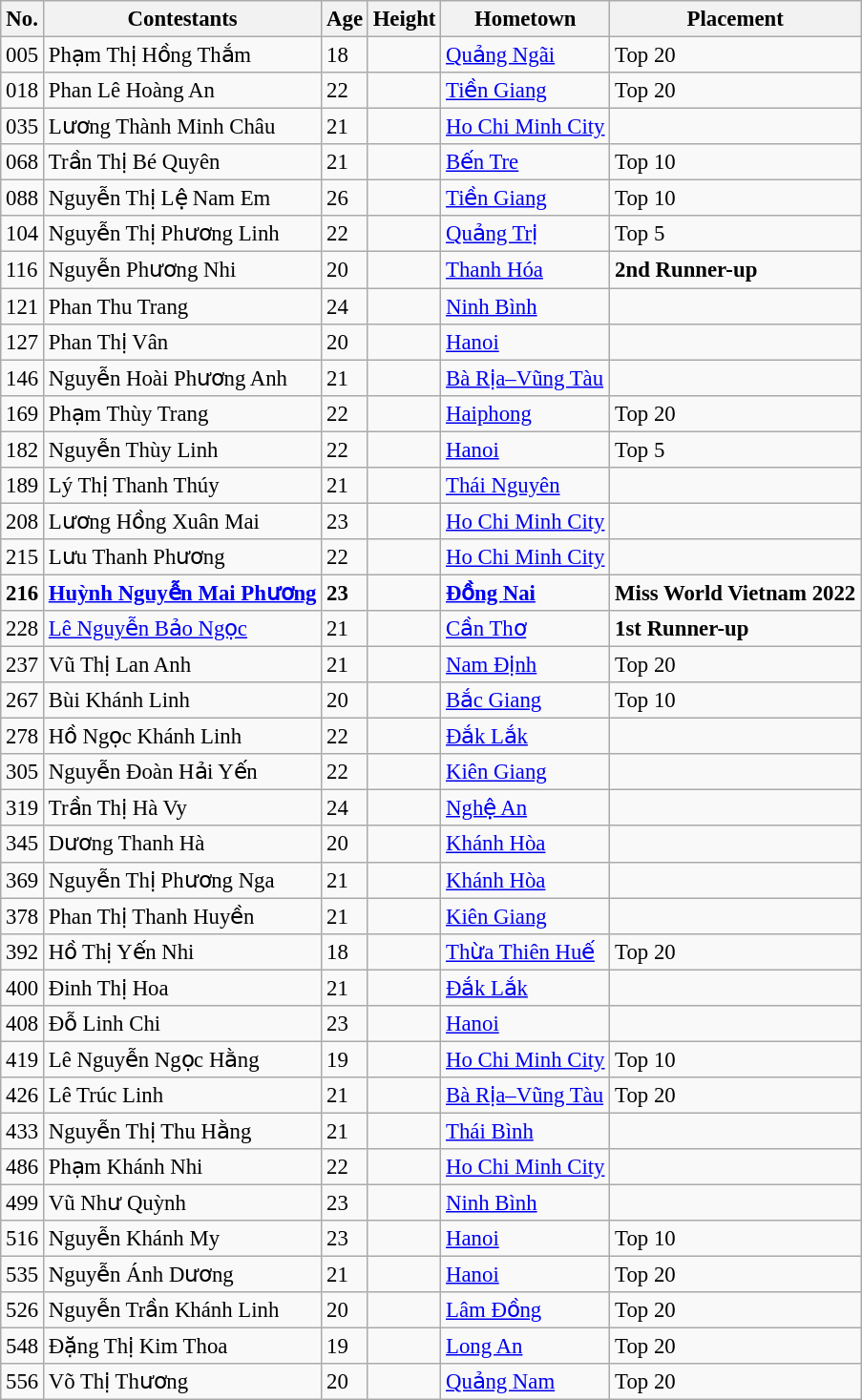<table class="wikitable sortable" style="font-size: 95%;">
<tr>
<th>No.</th>
<th>Contestants</th>
<th>Age</th>
<th>Height</th>
<th>Hometown</th>
<th>Placement</th>
</tr>
<tr>
<td>005</td>
<td>Phạm Thị Hồng Thắm</td>
<td>18</td>
<td></td>
<td><a href='#'>Quảng Ngãi</a></td>
<td>Top 20</td>
</tr>
<tr>
<td>018</td>
<td>Phan Lê Hoàng An</td>
<td>22</td>
<td></td>
<td><a href='#'>Tiền Giang</a></td>
<td>Top 20</td>
</tr>
<tr>
<td>035</td>
<td>Lương Thành Minh Châu</td>
<td>21</td>
<td></td>
<td><a href='#'>Ho Chi Minh City</a></td>
<td></td>
</tr>
<tr>
<td>068</td>
<td>Trần Thị Bé Quyên</td>
<td>21</td>
<td></td>
<td><a href='#'>Bến Tre</a></td>
<td>Top 10</td>
</tr>
<tr>
<td>088</td>
<td>Nguyễn Thị Lệ Nam Em</td>
<td>26</td>
<td></td>
<td><a href='#'>Tiền Giang</a></td>
<td>Top 10</td>
</tr>
<tr>
<td>104</td>
<td>Nguyễn Thị Phương Linh</td>
<td>22</td>
<td></td>
<td><a href='#'>Quảng Trị</a></td>
<td>Top 5</td>
</tr>
<tr>
<td>116</td>
<td>Nguyễn Phương Nhi</td>
<td>20</td>
<td></td>
<td><a href='#'>Thanh Hóa</a></td>
<td><strong>2nd Runner-up</strong></td>
</tr>
<tr>
<td>121</td>
<td>Phan Thu Trang</td>
<td>24</td>
<td></td>
<td><a href='#'>Ninh Bình</a></td>
<td></td>
</tr>
<tr>
<td>127</td>
<td>Phan Thị Vân</td>
<td>20</td>
<td></td>
<td><a href='#'>Hanoi</a></td>
<td></td>
</tr>
<tr>
<td>146</td>
<td>Nguyễn Hoài Phương Anh</td>
<td>21</td>
<td></td>
<td><a href='#'>Bà Rịa–Vũng Tàu</a></td>
<td></td>
</tr>
<tr>
<td>169</td>
<td>Phạm Thùy Trang</td>
<td>22</td>
<td></td>
<td><a href='#'>Haiphong</a></td>
<td>Top 20</td>
</tr>
<tr>
<td>182</td>
<td>Nguyễn Thùy Linh</td>
<td>22</td>
<td></td>
<td><a href='#'>Hanoi</a></td>
<td>Top 5</td>
</tr>
<tr>
<td>189</td>
<td>Lý Thị Thanh Thúy</td>
<td>21</td>
<td></td>
<td><a href='#'>Thái Nguyên</a></td>
<td></td>
</tr>
<tr>
<td>208</td>
<td>Lương Hồng Xuân Mai</td>
<td>23</td>
<td></td>
<td><a href='#'>Ho Chi Minh City</a></td>
<td></td>
</tr>
<tr>
<td>215</td>
<td>Lưu Thanh Phương</td>
<td>22</td>
<td></td>
<td><a href='#'>Ho Chi Minh City</a></td>
<td></td>
</tr>
<tr>
<td><strong>216</strong></td>
<td><strong><a href='#'>Huỳnh Nguyễn Mai Phương</a></strong></td>
<td><strong>23</strong></td>
<td><strong></strong></td>
<td><strong><a href='#'>Đồng Nai</a></strong></td>
<td><strong>Miss World Vietnam 2022</strong></td>
</tr>
<tr>
<td>228</td>
<td><a href='#'>Lê Nguyễn Bảo Ngọc</a></td>
<td>21</td>
<td></td>
<td><a href='#'>Cần Thơ</a></td>
<td><strong>1st Runner-up</strong></td>
</tr>
<tr>
<td>237</td>
<td>Vũ Thị Lan Anh</td>
<td>21</td>
<td></td>
<td><a href='#'>Nam Định</a></td>
<td>Top 20</td>
</tr>
<tr>
<td>267</td>
<td>Bùi Khánh Linh</td>
<td>20</td>
<td></td>
<td><a href='#'>Bắc Giang</a></td>
<td>Top 10</td>
</tr>
<tr>
<td>278</td>
<td>Hồ Ngọc Khánh Linh</td>
<td>22</td>
<td></td>
<td><a href='#'>Đắk Lắk</a></td>
<td></td>
</tr>
<tr>
<td>305</td>
<td>Nguyễn Đoàn Hải Yến</td>
<td>22</td>
<td></td>
<td><a href='#'>Kiên Giang</a></td>
<td></td>
</tr>
<tr>
<td>319</td>
<td>Trần Thị Hà Vy</td>
<td>24</td>
<td></td>
<td><a href='#'>Nghệ An</a></td>
<td></td>
</tr>
<tr>
<td>345</td>
<td>Dương Thanh Hà</td>
<td>20</td>
<td></td>
<td><a href='#'>Khánh Hòa</a></td>
<td></td>
</tr>
<tr>
<td>369</td>
<td>Nguyễn Thị Phương Nga</td>
<td>21</td>
<td></td>
<td><a href='#'>Khánh Hòa</a></td>
<td></td>
</tr>
<tr>
<td>378</td>
<td>Phan Thị Thanh Huyền</td>
<td>21</td>
<td></td>
<td><a href='#'>Kiên Giang</a></td>
<td></td>
</tr>
<tr>
<td>392</td>
<td>Hồ Thị Yến Nhi</td>
<td>18</td>
<td></td>
<td><a href='#'>Thừa Thiên Huế</a></td>
<td>Top 20</td>
</tr>
<tr>
<td>400</td>
<td>Đinh Thị Hoa</td>
<td>21</td>
<td></td>
<td><a href='#'>Đắk Lắk</a></td>
<td></td>
</tr>
<tr>
<td>408</td>
<td>Đỗ Linh Chi</td>
<td>23</td>
<td></td>
<td><a href='#'>Hanoi</a></td>
<td></td>
</tr>
<tr>
<td>419</td>
<td>Lê Nguyễn Ngọc Hằng</td>
<td>19</td>
<td></td>
<td><a href='#'>Ho Chi Minh City</a></td>
<td>Top 10</td>
</tr>
<tr>
<td>426</td>
<td>Lê Trúc Linh</td>
<td>21</td>
<td></td>
<td><a href='#'>Bà Rịa–Vũng Tàu</a></td>
<td>Top 20</td>
</tr>
<tr>
<td>433</td>
<td>Nguyễn Thị Thu Hằng</td>
<td>21</td>
<td></td>
<td><a href='#'>Thái Bình</a></td>
<td></td>
</tr>
<tr>
<td>486</td>
<td>Phạm Khánh Nhi</td>
<td>22</td>
<td></td>
<td><a href='#'>Ho Chi Minh City</a></td>
<td></td>
</tr>
<tr>
<td>499</td>
<td>Vũ Như Quỳnh</td>
<td>23</td>
<td></td>
<td><a href='#'>Ninh Bình</a></td>
<td></td>
</tr>
<tr>
<td>516</td>
<td>Nguyễn Khánh My</td>
<td>23</td>
<td></td>
<td><a href='#'>Hanoi</a></td>
<td>Top 10</td>
</tr>
<tr>
<td>535</td>
<td>Nguyễn Ánh Dương</td>
<td>21</td>
<td></td>
<td><a href='#'>Hanoi</a></td>
<td>Top 20</td>
</tr>
<tr>
<td>526</td>
<td>Nguyễn Trần Khánh Linh</td>
<td>20</td>
<td></td>
<td><a href='#'>Lâm Đồng</a></td>
<td>Top 20</td>
</tr>
<tr>
<td>548</td>
<td>Đặng Thị Kim Thoa</td>
<td>19</td>
<td></td>
<td><a href='#'>Long An</a></td>
<td>Top 20</td>
</tr>
<tr>
<td>556</td>
<td>Võ Thị Thương</td>
<td>20</td>
<td></td>
<td><a href='#'>Quảng Nam</a></td>
<td>Top 20</td>
</tr>
</table>
